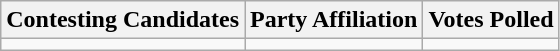<table class="wikitable sortable">
<tr>
<th>Contesting Candidates</th>
<th>Party Affiliation</th>
<th>Votes Polled</th>
</tr>
<tr>
<td></td>
<td></td>
<td></td>
</tr>
</table>
